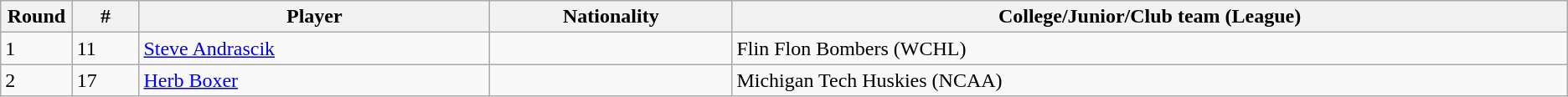<table class="wikitable">
<tr align="center">
<th bgcolor="#DDDDFF" width="4.0%">Round</th>
<th bgcolor="#DDDDFF" width="4.0%">#</th>
<th bgcolor="#DDDDFF" width="21.0%">Player</th>
<th bgcolor="#DDDDFF" width="14.5%">Nationality</th>
<th bgcolor="#DDDDFF" width="50.0%">College/Junior/Club team (League)</th>
</tr>
<tr>
<td>1</td>
<td>11</td>
<td><a href='#'>Steve Andrascik</a></td>
<td></td>
<td>Flin Flon Bombers (WCHL)</td>
</tr>
<tr>
<td>2</td>
<td>17</td>
<td><a href='#'>Herb Boxer</a></td>
<td></td>
<td>Michigan Tech Huskies (NCAA)</td>
</tr>
</table>
